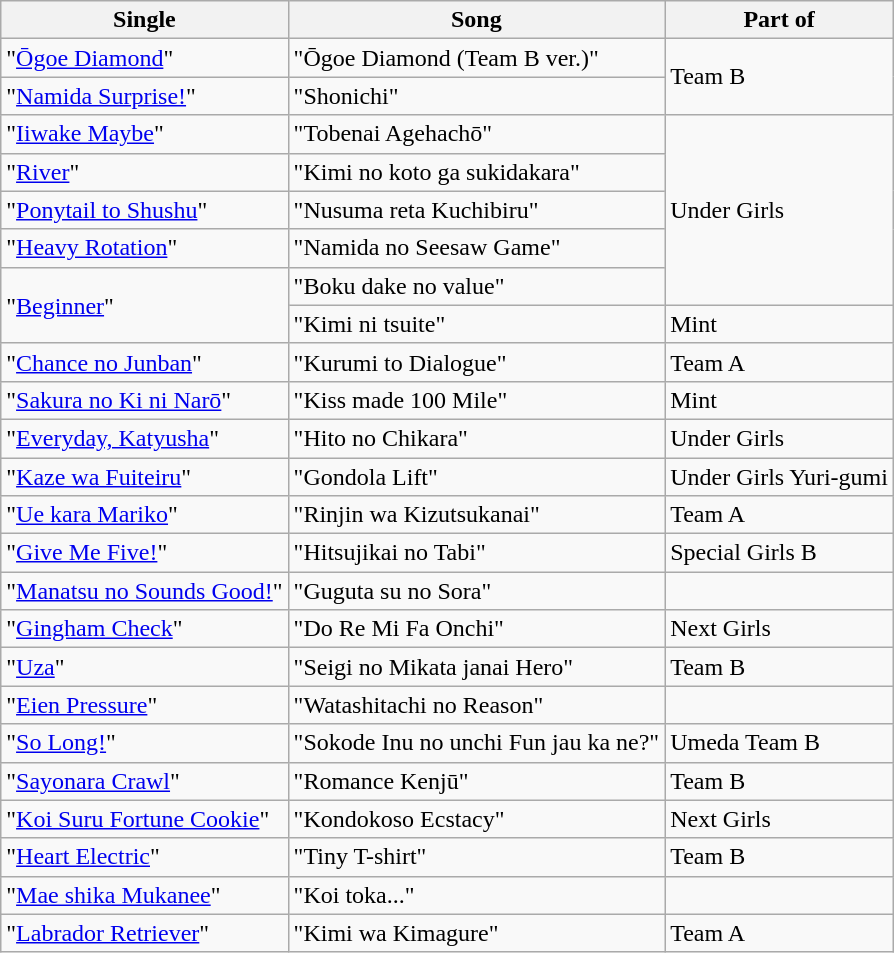<table class="wikitable">
<tr>
<th>Single</th>
<th>Song</th>
<th>Part of</th>
</tr>
<tr>
<td>"<a href='#'>Ōgoe Diamond</a>"</td>
<td>"Ōgoe Diamond (Team B ver.)"</td>
<td rowspan="2">Team B</td>
</tr>
<tr>
<td>"<a href='#'>Namida Surprise!</a>"</td>
<td>"Shonichi"</td>
</tr>
<tr>
<td>"<a href='#'>Iiwake Maybe</a>"</td>
<td>"Tobenai Agehachō"</td>
<td rowspan="5">Under Girls</td>
</tr>
<tr>
<td>"<a href='#'>River</a>"</td>
<td>"Kimi no koto ga sukidakara"</td>
</tr>
<tr>
<td>"<a href='#'>Ponytail to Shushu</a>"</td>
<td>"Nusuma reta Kuchibiru"</td>
</tr>
<tr>
<td>"<a href='#'>Heavy Rotation</a>"</td>
<td>"Namida no Seesaw Game"</td>
</tr>
<tr>
<td rowspan="2">"<a href='#'>Beginner</a>"</td>
<td>"Boku dake no value"</td>
</tr>
<tr>
<td>"Kimi ni tsuite"</td>
<td>Mint</td>
</tr>
<tr>
<td>"<a href='#'>Chance no Junban</a>"</td>
<td>"Kurumi to Dialogue"</td>
<td>Team A</td>
</tr>
<tr>
<td>"<a href='#'>Sakura no Ki ni Narō</a>"</td>
<td>"Kiss made 100 Mile"</td>
<td>Mint</td>
</tr>
<tr>
<td>"<a href='#'>Everyday, Katyusha</a>"</td>
<td>"Hito no Chikara"</td>
<td>Under Girls</td>
</tr>
<tr>
<td>"<a href='#'>Kaze wa Fuiteiru</a>"</td>
<td>"Gondola Lift"</td>
<td>Under Girls Yuri-gumi</td>
</tr>
<tr>
<td>"<a href='#'>Ue kara Mariko</a>"</td>
<td>"Rinjin wa Kizutsukanai"</td>
<td>Team A</td>
</tr>
<tr>
<td>"<a href='#'>Give Me Five!</a>"</td>
<td>"Hitsujikai no Tabi"</td>
<td>Special Girls B</td>
</tr>
<tr>
<td>"<a href='#'>Manatsu no Sounds Good!</a>"</td>
<td>"Guguta su no Sora"</td>
<td></td>
</tr>
<tr>
<td>"<a href='#'>Gingham Check</a>"</td>
<td>"Do Re Mi Fa Onchi"</td>
<td>Next Girls</td>
</tr>
<tr>
<td>"<a href='#'>Uza</a>"</td>
<td>"Seigi no Mikata janai Hero"</td>
<td>Team B</td>
</tr>
<tr>
<td>"<a href='#'>Eien Pressure</a>"</td>
<td>"Watashitachi no Reason"</td>
<td></td>
</tr>
<tr>
<td>"<a href='#'>So Long!</a>"</td>
<td>"Sokode Inu no unchi Fun jau ka ne?"</td>
<td>Umeda Team B</td>
</tr>
<tr>
<td>"<a href='#'>Sayonara Crawl</a>"</td>
<td>"Romance Kenjū"</td>
<td>Team B</td>
</tr>
<tr>
<td>"<a href='#'>Koi Suru Fortune Cookie</a>"</td>
<td>"Kondokoso Ecstacy"</td>
<td>Next Girls</td>
</tr>
<tr>
<td>"<a href='#'>Heart Electric</a>"</td>
<td>"Tiny T-shirt"</td>
<td>Team B</td>
</tr>
<tr>
<td>"<a href='#'>Mae shika Mukanee</a>"</td>
<td>"Koi toka..."</td>
<td></td>
</tr>
<tr>
<td>"<a href='#'>Labrador Retriever</a>"</td>
<td>"Kimi wa Kimagure"</td>
<td>Team A</td>
</tr>
</table>
